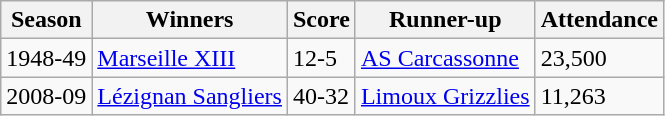<table class="wikitable">
<tr>
<th>Season</th>
<th>Winners</th>
<th>Score</th>
<th>Runner-up</th>
<th>Attendance</th>
</tr>
<tr>
<td>1948-49</td>
<td><a href='#'>Marseille XIII</a></td>
<td>12-5</td>
<td><a href='#'>AS Carcassonne</a></td>
<td>23,500</td>
</tr>
<tr>
<td>2008-09</td>
<td><a href='#'>Lézignan Sangliers</a></td>
<td>40-32</td>
<td><a href='#'>Limoux Grizzlies</a></td>
<td>11,263</td>
</tr>
</table>
